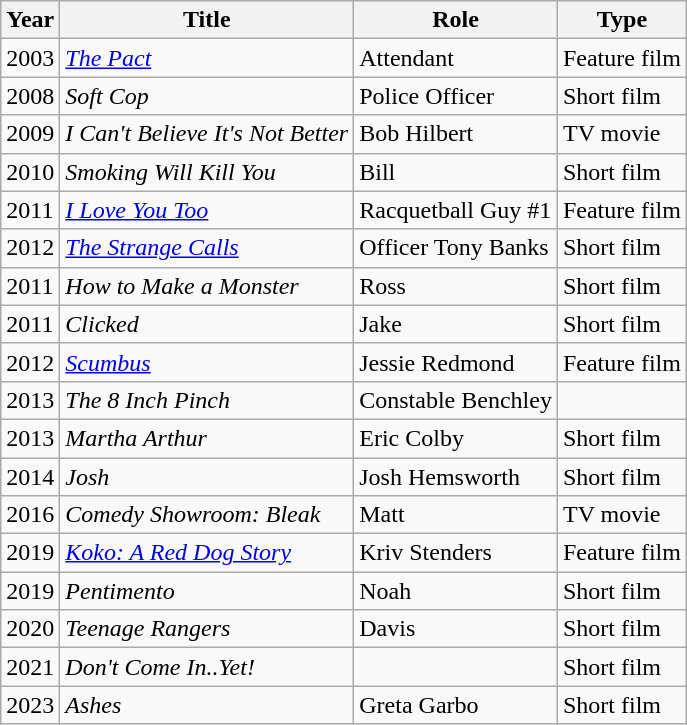<table class="wikitable">
<tr>
<th>Year</th>
<th>Title</th>
<th>Role</th>
<th>Type</th>
</tr>
<tr>
<td>2003</td>
<td><em><a href='#'>The Pact</a></em></td>
<td>Attendant</td>
<td>Feature film</td>
</tr>
<tr>
<td>2008</td>
<td><em>Soft Cop</em></td>
<td>Police Officer</td>
<td>Short film</td>
</tr>
<tr>
<td>2009</td>
<td><em>I Can't Believe It's Not Better</em></td>
<td>Bob Hilbert</td>
<td>TV movie</td>
</tr>
<tr>
<td>2010</td>
<td><em>Smoking Will Kill You</em></td>
<td>Bill</td>
<td>Short film</td>
</tr>
<tr>
<td>2011</td>
<td><em><a href='#'>I Love You Too</a></em></td>
<td>Racquetball Guy #1</td>
<td>Feature film</td>
</tr>
<tr>
<td>2012</td>
<td><em><a href='#'>The Strange Calls</a></em></td>
<td>Officer Tony Banks</td>
<td>Short film</td>
</tr>
<tr>
<td>2011</td>
<td><em>How to Make a Monster</em></td>
<td>Ross</td>
<td>Short film</td>
</tr>
<tr>
<td>2011</td>
<td><em>Clicked</em></td>
<td>Jake</td>
<td>Short film</td>
</tr>
<tr>
<td>2012</td>
<td><em><a href='#'>Scumbus</a></em></td>
<td>Jessie Redmond</td>
<td>Feature film</td>
</tr>
<tr>
<td>2013</td>
<td><em>The 8 Inch Pinch</em></td>
<td>Constable Benchley</td>
<td></td>
</tr>
<tr>
<td>2013</td>
<td><em>Martha Arthur</em></td>
<td>Eric Colby</td>
<td>Short film</td>
</tr>
<tr>
<td>2014</td>
<td><em>Josh</em></td>
<td>Josh Hemsworth</td>
<td>Short film</td>
</tr>
<tr>
<td>2016</td>
<td><em>Comedy Showroom: Bleak</em></td>
<td>Matt</td>
<td>TV movie</td>
</tr>
<tr>
<td>2019</td>
<td><em><a href='#'>Koko: A Red Dog Story</a></em></td>
<td>Kriv Stenders</td>
<td>Feature film</td>
</tr>
<tr>
<td>2019</td>
<td><em>Pentimento</em></td>
<td>Noah</td>
<td>Short film</td>
</tr>
<tr>
<td>2020</td>
<td><em>Teenage Rangers</em></td>
<td>Davis</td>
<td>Short film</td>
</tr>
<tr>
<td>2021</td>
<td><em>Don't Come In..Yet!</em></td>
<td></td>
<td>Short film</td>
</tr>
<tr>
<td>2023</td>
<td><em>Ashes</em></td>
<td>Greta Garbo</td>
<td>Short film</td>
</tr>
</table>
